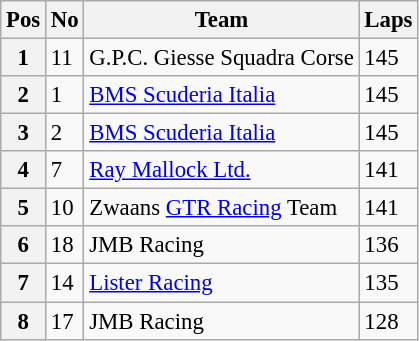<table class="wikitable" style="font-size: 95%;">
<tr>
<th>Pos</th>
<th>No</th>
<th>Team</th>
<th>Laps</th>
</tr>
<tr>
<th>1</th>
<td>11</td>
<td> G.P.C. Giesse Squadra Corse</td>
<td>145</td>
</tr>
<tr>
<th>2</th>
<td>1</td>
<td> <a href='#'>BMS Scuderia Italia</a></td>
<td>145</td>
</tr>
<tr>
<th>3</th>
<td>2</td>
<td> <a href='#'>BMS Scuderia Italia</a></td>
<td>145</td>
</tr>
<tr>
<th>4</th>
<td>7</td>
<td> <a href='#'>Ray Mallock Ltd.</a></td>
<td>141</td>
</tr>
<tr>
<th>5</th>
<td>10</td>
<td> Zwaans <a href='#'>GTR Racing</a> Team</td>
<td>141</td>
</tr>
<tr>
<th>6</th>
<td>18</td>
<td> JMB Racing</td>
<td>136</td>
</tr>
<tr>
<th>7</th>
<td>14</td>
<td> <a href='#'>Lister Racing</a></td>
<td>135</td>
</tr>
<tr>
<th>8</th>
<td>17</td>
<td> JMB Racing</td>
<td>128</td>
</tr>
</table>
